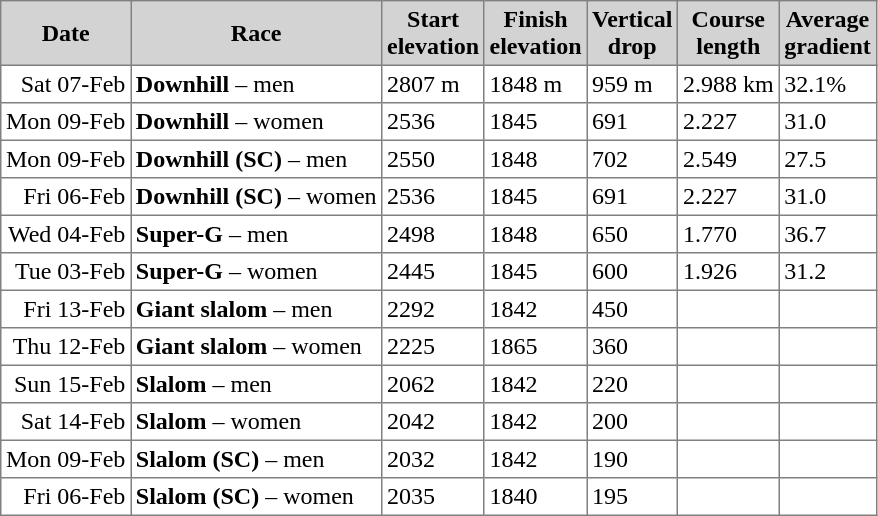<table class="toccolours" border="1" cellpadding="3" style="border-collapse:collapse">
<tr bgcolor=lightgrey>
<th>Date</th>
<th>Race</th>
<th>Start<br>elevation</th>
<th>Finish<br>elevation</th>
<th>Vertical<br>drop</th>
<th>Course<br>length</th>
<th>Average<br>gradient</th>
</tr>
<tr>
<td align=right>Sat 07-Feb</td>
<td><strong>Downhill</strong> – men</td>
<td>2807 m</td>
<td>1848 m</td>
<td>959 m</td>
<td>2.988 km</td>
<td>32.1%</td>
</tr>
<tr>
<td>Mon 09-Feb</td>
<td><strong>Downhill</strong> – women</td>
<td>2536</td>
<td>1845</td>
<td>691</td>
<td>2.227</td>
<td>31.0</td>
</tr>
<tr>
<td align=right>Mon 09-Feb</td>
<td><strong>Downhill (SC)</strong> – men</td>
<td>2550</td>
<td>1848</td>
<td>702</td>
<td>2.549</td>
<td>27.5</td>
</tr>
<tr>
<td align=right>Fri 06-Feb</td>
<td><strong>Downhill (SC)</strong> – women</td>
<td>2536</td>
<td>1845</td>
<td>691</td>
<td>2.227</td>
<td>31.0</td>
</tr>
<tr>
<td align=right>Wed 04-Feb</td>
<td><strong>Super-G</strong> – men</td>
<td>2498</td>
<td>1848</td>
<td>650</td>
<td>1.770</td>
<td>36.7</td>
</tr>
<tr>
<td align=right>Tue 03-Feb</td>
<td><strong>Super-G</strong> – women</td>
<td>2445</td>
<td>1845</td>
<td>600</td>
<td>1.926</td>
<td>31.2</td>
</tr>
<tr>
<td align=right>Fri 13-Feb</td>
<td><strong>Giant slalom</strong> – men</td>
<td>2292</td>
<td>1842</td>
<td>450</td>
<td></td>
<td></td>
</tr>
<tr>
<td align=right>Thu 12-Feb</td>
<td><strong>Giant slalom</strong> – women</td>
<td>2225</td>
<td>1865</td>
<td>360</td>
<td></td>
<td></td>
</tr>
<tr>
<td align=right>Sun 15-Feb</td>
<td><strong>Slalom</strong> – men</td>
<td>2062</td>
<td>1842</td>
<td>220</td>
<td></td>
<td></td>
</tr>
<tr>
<td align=right>Sat 14-Feb</td>
<td><strong>Slalom</strong> – women</td>
<td>2042</td>
<td>1842</td>
<td>200</td>
<td></td>
<td></td>
</tr>
<tr>
<td align=right>Mon 09-Feb</td>
<td><strong>Slalom (SC)</strong> – men</td>
<td>2032</td>
<td>1842</td>
<td>190</td>
<td></td>
<td></td>
</tr>
<tr>
<td align=right>Fri 06-Feb</td>
<td><strong>Slalom (SC)</strong> – women</td>
<td>2035</td>
<td>1840</td>
<td>195</td>
<td></td>
<td></td>
</tr>
</table>
